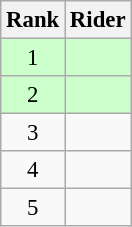<table class="wikitable" style="font-size:95%" style="width:25em;">
<tr>
<th>Rank</th>
<th>Rider</th>
</tr>
<tr bgcolor=ccffcc>
<td align=center>1</td>
<td></td>
</tr>
<tr bgcolor=ccffcc>
<td align=center>2</td>
<td></td>
</tr>
<tr>
<td align=center>3</td>
<td></td>
</tr>
<tr>
<td align=center>4</td>
<td></td>
</tr>
<tr>
<td align=center>5</td>
<td></td>
</tr>
</table>
